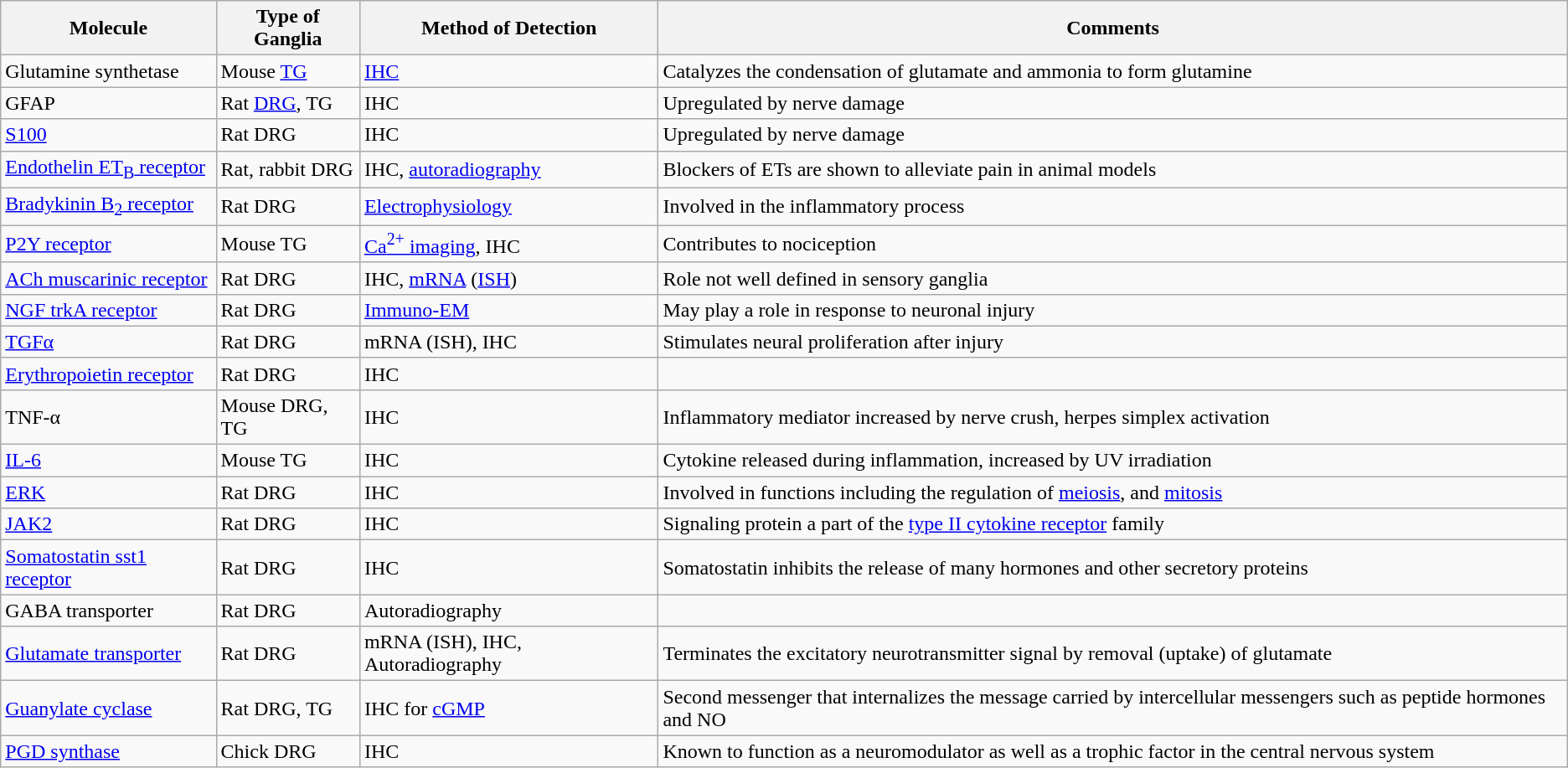<table class="wikitable">
<tr>
<th>Molecule</th>
<th>Type of Ganglia</th>
<th>Method of Detection</th>
<th>Comments</th>
</tr>
<tr>
<td>Glutamine synthetase</td>
<td>Mouse <a href='#'>TG</a></td>
<td><a href='#'>IHC</a></td>
<td>Catalyzes the condensation of glutamate and ammonia to form glutamine</td>
</tr>
<tr>
<td>GFAP</td>
<td>Rat <a href='#'>DRG</a>, TG</td>
<td>IHC</td>
<td>Upregulated by nerve damage</td>
</tr>
<tr>
<td><a href='#'>S100</a></td>
<td>Rat DRG</td>
<td>IHC</td>
<td>Upregulated by nerve damage</td>
</tr>
<tr>
<td><a href='#'>Endothelin ET<sub>B</sub> receptor</a></td>
<td>Rat, rabbit DRG</td>
<td>IHC, <a href='#'>autoradiography</a></td>
<td>Blockers of ETs are shown to alleviate pain in animal models</td>
</tr>
<tr>
<td><a href='#'>Bradykinin B<sub>2</sub> receptor</a></td>
<td>Rat DRG</td>
<td><a href='#'>Electrophysiology</a></td>
<td>Involved in the inflammatory process</td>
</tr>
<tr>
<td><a href='#'>P2Y receptor</a></td>
<td>Mouse TG</td>
<td><a href='#'>Ca<sup>2+</sup> imaging</a>, IHC</td>
<td>Contributes to nociception</td>
</tr>
<tr>
<td><a href='#'>ACh muscarinic receptor</a></td>
<td>Rat DRG</td>
<td>IHC, <a href='#'>mRNA</a> (<a href='#'>ISH</a>)</td>
<td>Role not well defined in sensory ganglia</td>
</tr>
<tr>
<td><a href='#'>NGF trkA receptor</a></td>
<td>Rat DRG</td>
<td><a href='#'>Immuno-EM</a></td>
<td>May play a role in response to neuronal injury</td>
</tr>
<tr>
<td><a href='#'>TGFα</a></td>
<td>Rat DRG</td>
<td>mRNA (ISH), IHC</td>
<td>Stimulates neural proliferation after injury</td>
</tr>
<tr>
<td><a href='#'>Erythropoietin receptor</a></td>
<td>Rat DRG</td>
<td>IHC</td>
<td></td>
</tr>
<tr>
<td>TNF-α</td>
<td>Mouse DRG, TG</td>
<td>IHC</td>
<td>Inflammatory mediator increased by nerve crush, herpes simplex activation</td>
</tr>
<tr>
<td><a href='#'>IL-6</a></td>
<td>Mouse TG</td>
<td>IHC</td>
<td>Cytokine released during inflammation, increased by UV irradiation</td>
</tr>
<tr>
<td><a href='#'>ERK</a></td>
<td>Rat DRG</td>
<td>IHC</td>
<td>Involved in functions including the regulation of <a href='#'>meiosis</a>, and <a href='#'>mitosis</a></td>
</tr>
<tr>
<td><a href='#'>JAK2</a></td>
<td>Rat DRG</td>
<td>IHC</td>
<td>Signaling protein a part of the <a href='#'>type II cytokine receptor</a> family</td>
</tr>
<tr>
<td><a href='#'>Somatostatin sst1 receptor</a></td>
<td>Rat DRG</td>
<td>IHC</td>
<td>Somatostatin inhibits the release of many hormones and other secretory proteins</td>
</tr>
<tr>
<td>GABA transporter</td>
<td>Rat DRG</td>
<td>Autoradiography</td>
<td></td>
</tr>
<tr>
<td><a href='#'>Glutamate transporter</a></td>
<td>Rat DRG</td>
<td>mRNA (ISH), IHC, Autoradiography</td>
<td>Terminates the excitatory neurotransmitter signal by removal (uptake) of glutamate</td>
</tr>
<tr>
<td><a href='#'>Guanylate cyclase</a></td>
<td>Rat DRG, TG</td>
<td>IHC for <a href='#'>cGMP</a></td>
<td>Second messenger that internalizes the message carried by intercellular messengers such as peptide hormones and NO</td>
</tr>
<tr>
<td><a href='#'>PGD synthase</a></td>
<td>Chick DRG</td>
<td>IHC</td>
<td>Known to function as a neuromodulator as well as a trophic factor in the central nervous system</td>
</tr>
</table>
